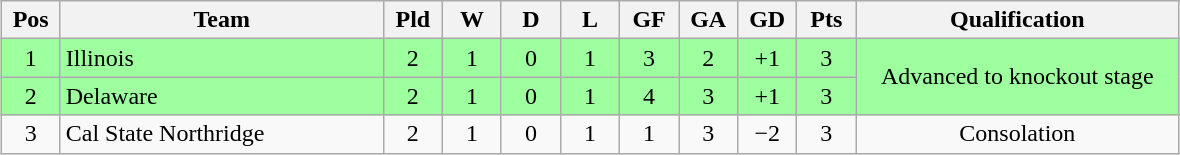<table class="wikitable" style="text-align:center; margin: 1em auto">
<tr>
<th style="width:2em">Pos</th>
<th style="width:13em">Team</th>
<th style="width:2em">Pld</th>
<th style="width:2em">W</th>
<th style="width:2em">D</th>
<th style="width:2em">L</th>
<th style="width:2em">GF</th>
<th style="width:2em">GA</th>
<th style="width:2em">GD</th>
<th style="width:2em">Pts</th>
<th style="width:13em">Qualification</th>
</tr>
<tr bgcolor="#9eff9e">
<td>1</td>
<td style="text-align:left">Illinois</td>
<td>2</td>
<td>1</td>
<td>0</td>
<td>1</td>
<td>3</td>
<td>2</td>
<td>+1</td>
<td>3</td>
<td rowspan="2">Advanced to knockout stage</td>
</tr>
<tr bgcolor="#9eff9e">
<td>2</td>
<td style="text-align:left">Delaware</td>
<td>2</td>
<td>1</td>
<td>0</td>
<td>1</td>
<td>4</td>
<td>3</td>
<td>+1</td>
<td>3</td>
</tr>
<tr>
<td>3</td>
<td style="text-align:left">Cal State Northridge</td>
<td>2</td>
<td>1</td>
<td>0</td>
<td>1</td>
<td>1</td>
<td>3</td>
<td>−2</td>
<td>3</td>
<td>Consolation</td>
</tr>
</table>
